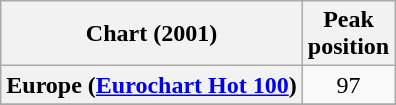<table class="wikitable sortable plainrowheaders" style="text-align:center">
<tr>
<th scope="col">Chart (2001)</th>
<th scope="col">Peak<br>position</th>
</tr>
<tr>
<th scope="row">Europe (<a href='#'>Eurochart Hot 100</a>)</th>
<td>97</td>
</tr>
<tr>
</tr>
<tr>
</tr>
<tr>
</tr>
</table>
